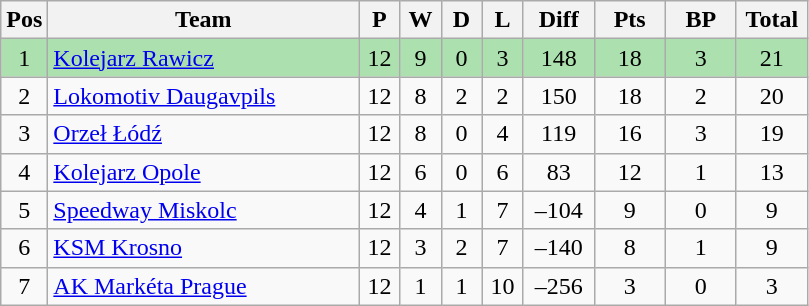<table class="wikitable" style="font-size: 100%">
<tr>
<th width=20>Pos</th>
<th width=200>Team</th>
<th width=20>P</th>
<th width=20>W</th>
<th width=20>D</th>
<th width=20>L</th>
<th width=40>Diff</th>
<th width=40>Pts</th>
<th width=40>BP</th>
<th width=40>Total</th>
</tr>
<tr align=center style="background:#ACE1AF;">
<td>1</td>
<td align="left"><a href='#'>Kolejarz Rawicz</a></td>
<td>12</td>
<td>9</td>
<td>0</td>
<td>3</td>
<td>148</td>
<td>18</td>
<td>3</td>
<td>21</td>
</tr>
<tr align=center>
<td>2</td>
<td align="left"><a href='#'>Lokomotiv Daugavpils</a> </td>
<td>12</td>
<td>8</td>
<td>2</td>
<td>2</td>
<td>150</td>
<td>18</td>
<td>2</td>
<td>20</td>
</tr>
<tr align=center>
<td>3</td>
<td align="left"><a href='#'>Orzeł Łódź</a></td>
<td>12</td>
<td>8</td>
<td>0</td>
<td>4</td>
<td>119</td>
<td>16</td>
<td>3</td>
<td>19</td>
</tr>
<tr align=center>
<td>4</td>
<td align="left"><a href='#'>Kolejarz Opole</a></td>
<td>12</td>
<td>6</td>
<td>0</td>
<td>6</td>
<td>83</td>
<td>12</td>
<td>1</td>
<td>13</td>
</tr>
<tr align=center>
<td>5</td>
<td align="left"><a href='#'>Speedway Miskolc</a> </td>
<td>12</td>
<td>4</td>
<td>1</td>
<td>7</td>
<td>–104</td>
<td>9</td>
<td>0</td>
<td>9</td>
</tr>
<tr align=center>
<td>6</td>
<td align="left"><a href='#'>KSM Krosno</a></td>
<td>12</td>
<td>3</td>
<td>2</td>
<td>7</td>
<td>–140</td>
<td>8</td>
<td>1</td>
<td>9</td>
</tr>
<tr align=center>
<td>7</td>
<td align="left"><a href='#'>AK Markéta Prague</a> </td>
<td>12</td>
<td>1</td>
<td>1</td>
<td>10</td>
<td>–256</td>
<td>3</td>
<td>0</td>
<td>3</td>
</tr>
</table>
